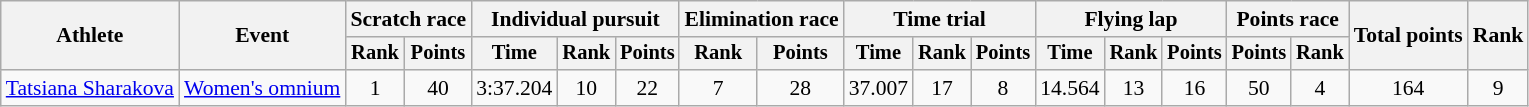<table class="wikitable" style="font-size:90%">
<tr>
<th rowspan="2">Athlete</th>
<th rowspan="2">Event</th>
<th colspan=2>Scratch race</th>
<th colspan=3>Individual pursuit</th>
<th colspan=2>Elimination race</th>
<th colspan=3>Time trial</th>
<th colspan=3>Flying lap</th>
<th colspan=2>Points race</th>
<th rowspan=2>Total points</th>
<th rowspan=2>Rank</th>
</tr>
<tr style="font-size:95%">
<th>Rank</th>
<th>Points</th>
<th>Time</th>
<th>Rank</th>
<th>Points</th>
<th>Rank</th>
<th>Points</th>
<th>Time</th>
<th>Rank</th>
<th>Points</th>
<th>Time</th>
<th>Rank</th>
<th>Points</th>
<th>Points</th>
<th>Rank</th>
</tr>
<tr align=center>
<td align=left><a href='#'>Tatsiana Sharakova</a></td>
<td align=left><a href='#'>Women's omnium</a></td>
<td>1</td>
<td>40</td>
<td>3:37.204</td>
<td>10</td>
<td>22</td>
<td>7</td>
<td>28</td>
<td>37.007</td>
<td>17</td>
<td>8</td>
<td>14.564</td>
<td>13</td>
<td>16</td>
<td>50</td>
<td>4</td>
<td>164</td>
<td>9</td>
</tr>
</table>
